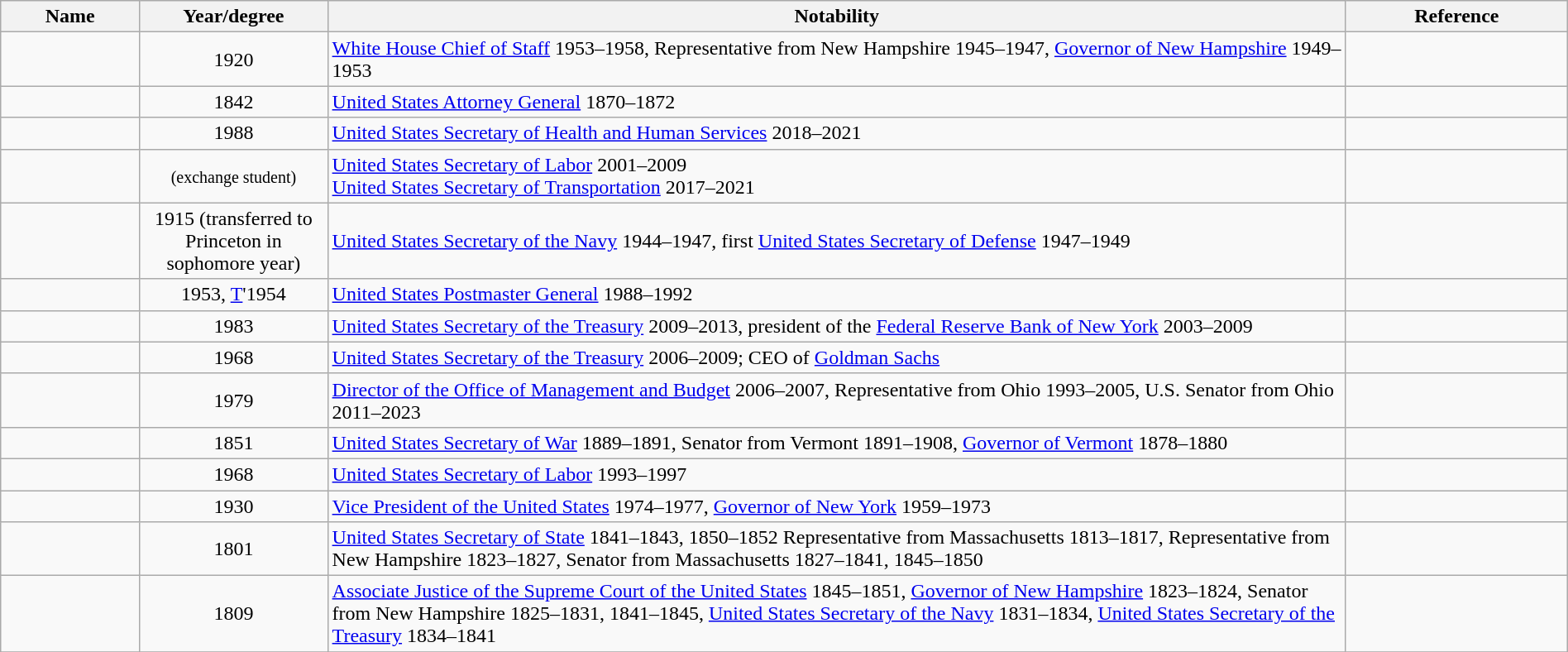<table class="wikitable sortable" style="width:100%">
<tr>
<th style="width:*;">Name</th>
<th style="width:12%;">Year/degree</th>
<th style="width:65%;" class="unsortable">Notability</th>
<th style="width:*;" class="unsortable">Reference</th>
</tr>
<tr>
<td></td>
<td style="text-align:center;">1920</td>
<td><a href='#'>White House Chief of Staff</a> 1953–1958, Representative from New Hampshire 1945–1947, <a href='#'>Governor of New Hampshire</a> 1949–1953</td>
<td style="text-align:center;"></td>
</tr>
<tr>
<td></td>
<td style="text-align:center;">1842</td>
<td><a href='#'>United States Attorney General</a> 1870–1872</td>
<td style="text-align:center;"></td>
</tr>
<tr>
<td></td>
<td style="text-align:center;">1988</td>
<td><a href='#'>United States Secretary of Health and Human Services</a> 2018–2021</td>
<td style="text-align:center;"></td>
</tr>
<tr>
<td></td>
<td style="text-align:center;"><small>(exchange student)</small></td>
<td><a href='#'>United States Secretary of Labor</a> 2001–2009<br><a href='#'>United States Secretary of Transportation</a> 
2017–2021</td>
<td style="text-align:center;"></td>
</tr>
<tr>
<td></td>
<td style="text-align:center;">1915 (transferred to Princeton in sophomore year)</td>
<td><a href='#'>United States Secretary of the Navy</a> 1944–1947, first <a href='#'>United States Secretary of Defense</a> 1947–1949</td>
<td style="text-align:center;"></td>
</tr>
<tr>
<td></td>
<td style="text-align:center;">1953, <a href='#'>T</a>'1954</td>
<td><a href='#'>United States Postmaster General</a> 1988–1992</td>
<td style="text-align:center;"></td>
</tr>
<tr>
<td></td>
<td style="text-align:center;">1983</td>
<td><a href='#'>United States Secretary of the Treasury</a> 2009–2013, president of the <a href='#'>Federal Reserve Bank of New York</a> 2003–2009</td>
<td style="text-align:center;"></td>
</tr>
<tr>
<td></td>
<td style="text-align:center;">1968</td>
<td><a href='#'>United States Secretary of the Treasury</a> 2006–2009; CEO of <a href='#'>Goldman Sachs</a></td>
<td style="text-align:center;"></td>
</tr>
<tr>
<td></td>
<td style="text-align:center;">1979</td>
<td><a href='#'>Director of the Office of Management and Budget</a> 2006–2007, Representative from Ohio 1993–2005, U.S. Senator from Ohio 2011–2023</td>
<td style="text-align:center;"></td>
</tr>
<tr>
<td></td>
<td style="text-align:center;">1851</td>
<td><a href='#'>United States Secretary of War</a> 1889–1891, Senator from Vermont 1891–1908, <a href='#'>Governor of Vermont</a> 1878–1880</td>
<td style="text-align:center;"></td>
</tr>
<tr>
<td></td>
<td style="text-align:center;">1968</td>
<td><a href='#'>United States Secretary of Labor</a> 1993–1997</td>
<td style="text-align:center;"></td>
</tr>
<tr>
<td></td>
<td style="text-align:center;">1930</td>
<td><a href='#'>Vice President of the United States</a> 1974–1977, <a href='#'>Governor of New York</a> 1959–1973</td>
<td style="text-align:center;"></td>
</tr>
<tr>
<td></td>
<td style="text-align:center;">1801</td>
<td><a href='#'>United States Secretary of State</a> 1841–1843, 1850–1852 Representative from Massachusetts 1813–1817, Representative from New Hampshire 1823–1827, Senator from Massachusetts 1827–1841, 1845–1850</td>
<td style="text-align:center;"></td>
</tr>
<tr>
<td></td>
<td style="text-align:center;">1809</td>
<td><a href='#'>Associate Justice of the Supreme Court of the United States</a> 1845–1851, <a href='#'>Governor of New Hampshire</a> 1823–1824, Senator from New Hampshire 1825–1831, 1841–1845, <a href='#'>United States Secretary of the Navy</a> 1831–1834, <a href='#'>United States Secretary of the Treasury</a> 1834–1841</td>
<td style="text-align:center;"></td>
</tr>
<tr>
</tr>
</table>
